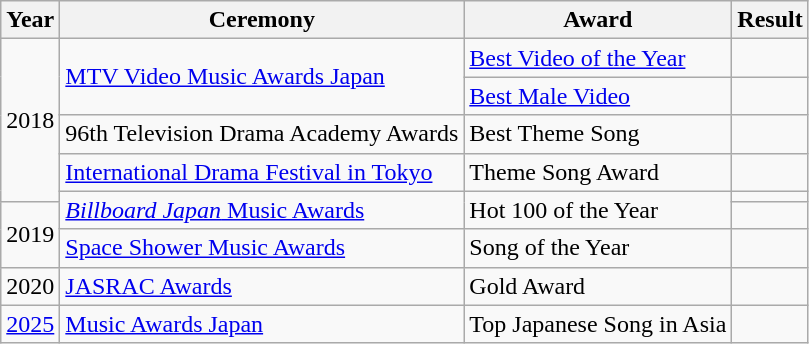<table class="wikitable">
<tr>
<th>Year</th>
<th>Ceremony</th>
<th>Award</th>
<th>Result</th>
</tr>
<tr>
<td rowspan="5">2018</td>
<td rowspan="2"><a href='#'>MTV Video Music Awards Japan</a></td>
<td><a href='#'>Best Video of the Year</a></td>
<td></td>
</tr>
<tr>
<td><a href='#'>Best Male Video</a></td>
<td></td>
</tr>
<tr>
<td>96th Television Drama Academy Awards</td>
<td>Best Theme Song</td>
<td></td>
</tr>
<tr>
<td><a href='#'>International Drama Festival in Tokyo</a></td>
<td>Theme Song Award</td>
<td></td>
</tr>
<tr>
<td rowspan="2"><a href='#'><em>Billboard Japan</em> Music Awards</a></td>
<td rowspan="2">Hot 100 of the Year</td>
<td></td>
</tr>
<tr>
<td rowspan="2">2019</td>
<td></td>
</tr>
<tr>
<td><a href='#'>Space Shower Music Awards</a></td>
<td>Song of the Year</td>
<td></td>
</tr>
<tr>
<td>2020</td>
<td><a href='#'>JASRAC Awards</a></td>
<td>Gold Award</td>
<td></td>
</tr>
<tr>
<td><a href='#'>2025</a></td>
<td><a href='#'>Music Awards Japan</a></td>
<td>Top Japanese Song in Asia</td>
<td></td>
</tr>
</table>
